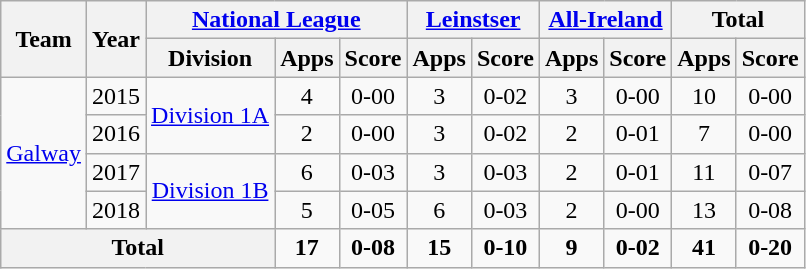<table class="wikitable" style="text-align:center">
<tr>
<th rowspan="2">Team</th>
<th rowspan="2">Year</th>
<th colspan="3"><a href='#'>National League</a></th>
<th colspan="2"><a href='#'>Leinstser</a></th>
<th colspan="2"><a href='#'>All-Ireland</a></th>
<th colspan="2">Total</th>
</tr>
<tr>
<th>Division</th>
<th>Apps</th>
<th>Score</th>
<th>Apps</th>
<th>Score</th>
<th>Apps</th>
<th>Score</th>
<th>Apps</th>
<th>Score</th>
</tr>
<tr>
<td rowspan="4"><a href='#'>Galway</a></td>
<td>2015</td>
<td rowspan="2"><a href='#'>Division 1A</a></td>
<td>4</td>
<td>0-00</td>
<td>3</td>
<td>0-02</td>
<td>3</td>
<td>0-00</td>
<td>10</td>
<td>0-00</td>
</tr>
<tr>
<td>2016</td>
<td>2</td>
<td>0-00</td>
<td>3</td>
<td>0-02</td>
<td>2</td>
<td>0-01</td>
<td>7</td>
<td>0-00</td>
</tr>
<tr>
<td>2017</td>
<td rowspan="2"><a href='#'>Division 1B</a></td>
<td>6</td>
<td>0-03</td>
<td>3</td>
<td>0-03</td>
<td>2</td>
<td>0-01</td>
<td>11</td>
<td>0-07</td>
</tr>
<tr>
<td>2018</td>
<td>5</td>
<td>0-05</td>
<td>6</td>
<td>0-03</td>
<td>2</td>
<td>0-00</td>
<td>13</td>
<td>0-08</td>
</tr>
<tr>
<th colspan="3">Total</th>
<td><strong>17</strong></td>
<td><strong>0-08</strong></td>
<td><strong>15</strong></td>
<td><strong>0-10</strong></td>
<td><strong>9</strong></td>
<td><strong>0-02</strong></td>
<td><strong>41</strong></td>
<td><strong>0-20</strong></td>
</tr>
</table>
